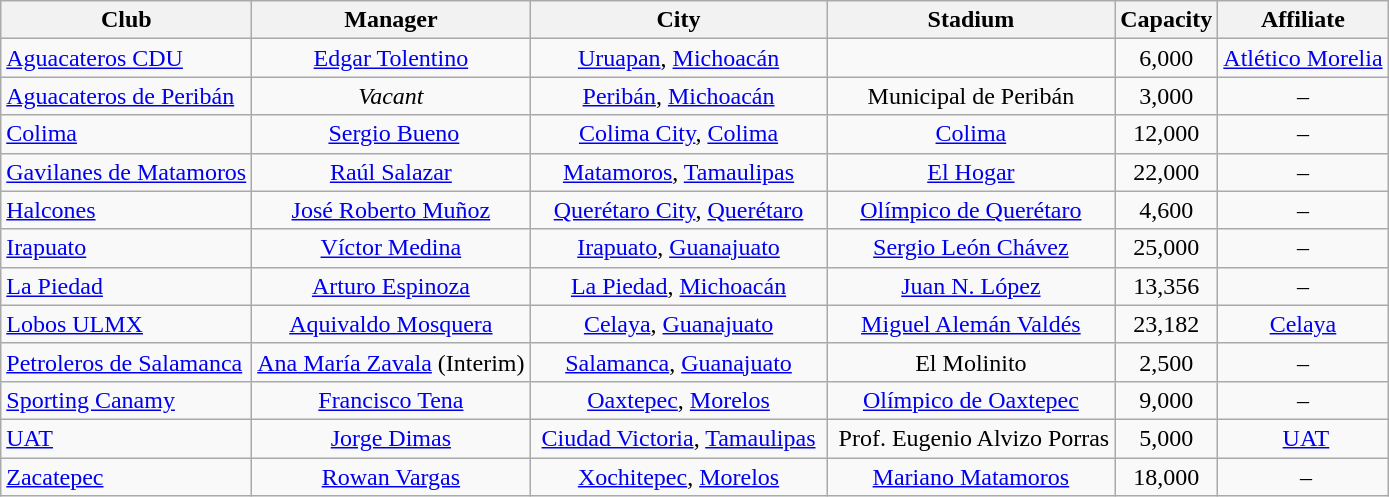<table class="wikitable sortable" style="text-align: center;">
<tr>
<th>Club</th>
<th>Manager</th>
<th>City</th>
<th>Stadium</th>
<th>Capacity</th>
<th>Affiliate</th>
</tr>
<tr>
<td align="left"><a href='#'>Aguacateros CDU</a></td>
<td> <a href='#'>Edgar Tolentino</a></td>
<td><a href='#'>Uruapan</a>, <a href='#'>Michoacán</a></td>
<td></td>
<td>6,000</td>
<td><a href='#'>Atlético Morelia</a></td>
</tr>
<tr>
<td align="left"><a href='#'>Aguacateros de Peribán</a></td>
<td><em>Vacant</em></td>
<td><a href='#'>Peribán</a>, <a href='#'>Michoacán</a></td>
<td>Municipal de Peribán</td>
<td>3,000</td>
<td>–</td>
</tr>
<tr>
<td align="left"><a href='#'>Colima</a></td>
<td> <a href='#'>Sergio Bueno</a></td>
<td><a href='#'>Colima City</a>, <a href='#'>Colima</a></td>
<td><a href='#'>Colima</a></td>
<td>12,000</td>
<td>–</td>
</tr>
<tr>
<td align="left"><a href='#'>Gavilanes de Matamoros</a></td>
<td> <a href='#'>Raúl Salazar</a></td>
<td><a href='#'>Matamoros</a>, <a href='#'>Tamaulipas</a></td>
<td><a href='#'>El Hogar</a></td>
<td>22,000</td>
<td>–</td>
</tr>
<tr>
<td align="left"><a href='#'>Halcones</a></td>
<td> <a href='#'>José Roberto Muñoz</a></td>
<td><a href='#'>Querétaro City</a>, <a href='#'>Querétaro</a></td>
<td><a href='#'>Olímpico de Querétaro</a></td>
<td>4,600</td>
<td>–</td>
</tr>
<tr>
<td align="left"><a href='#'>Irapuato</a></td>
<td> <a href='#'>Víctor Medina</a></td>
<td><a href='#'>Irapuato</a>, <a href='#'>Guanajuato</a></td>
<td><a href='#'>Sergio León Chávez</a></td>
<td>25,000</td>
<td>–</td>
</tr>
<tr>
<td align="left"><a href='#'>La Piedad</a></td>
<td> <a href='#'>Arturo Espinoza</a></td>
<td><a href='#'>La Piedad</a>, <a href='#'>Michoacán</a></td>
<td><a href='#'>Juan N. López</a></td>
<td>13,356</td>
<td>–</td>
</tr>
<tr>
<td align="left"><a href='#'>Lobos ULMX</a></td>
<td> <a href='#'>Aquivaldo Mosquera</a></td>
<td><a href='#'>Celaya</a>, <a href='#'>Guanajuato</a></td>
<td><a href='#'>Miguel Alemán Valdés</a></td>
<td>23,182</td>
<td><a href='#'>Celaya</a></td>
</tr>
<tr>
<td align="left"><a href='#'>Petroleros de Salamanca</a></td>
<td> <a href='#'>Ana María Zavala</a> (Interim)</td>
<td><a href='#'>Salamanca</a>, <a href='#'>Guanajuato</a></td>
<td>El Molinito</td>
<td>2,500</td>
<td>–</td>
</tr>
<tr>
<td align="left"><a href='#'>Sporting Canamy</a></td>
<td> <a href='#'>Francisco Tena</a></td>
<td><a href='#'>Oaxtepec</a>, <a href='#'>Morelos</a></td>
<td><a href='#'>Olímpico de Oaxtepec</a></td>
<td>9,000</td>
<td>–</td>
</tr>
<tr>
<td align="left"><a href='#'>UAT</a></td>
<td> <a href='#'>Jorge Dimas</a> </td>
<td> <a href='#'>Ciudad Victoria</a>, <a href='#'>Tamaulipas</a> </td>
<td> Prof. Eugenio Alvizo Porras </td>
<td>5,000</td>
<td> <a href='#'>UAT</a></td>
</tr>
<tr>
<td align="left"><a href='#'>Zacatepec</a></td>
<td> <a href='#'>Rowan Vargas</a></td>
<td><a href='#'>Xochitepec</a>, <a href='#'>Morelos</a></td>
<td><a href='#'>Mariano Matamoros</a></td>
<td>18,000</td>
<td> –</td>
</tr>
</table>
